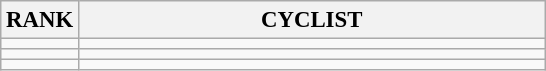<table class="wikitable" style="font-size:95%;">
<tr>
<th>RANK</th>
<th align="left" style="width: 20em">CYCLIST</th>
</tr>
<tr>
<td align="center"></td>
<td></td>
</tr>
<tr>
<td align="center"></td>
<td></td>
</tr>
<tr>
<td align="center"></td>
<td></td>
</tr>
</table>
